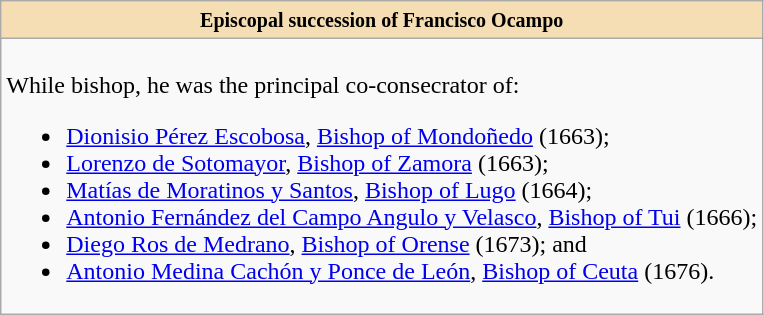<table role="presentation" class="wikitable mw-collapsible mw-collapsed"|>
<tr>
<th style="background:#F5DEB3"><small>Episcopal succession of Francisco Ocampo</small></th>
</tr>
<tr>
<td><br>While bishop, he was the principal co-consecrator of:<ul><li><a href='#'>Dionisio Pérez Escobosa</a>, <a href='#'>Bishop of Mondoñedo</a> (1663);</li><li><a href='#'>Lorenzo de Sotomayor</a>, <a href='#'>Bishop of Zamora</a> (1663);</li><li><a href='#'>Matías de Moratinos y Santos</a>, <a href='#'>Bishop of Lugo</a> (1664);</li><li><a href='#'>Antonio Fernández del Campo Angulo y Velasco</a>, <a href='#'>Bishop of Tui</a> (1666);</li><li><a href='#'>Diego Ros de Medrano</a>, <a href='#'>Bishop of Orense</a> (1673); and</li><li><a href='#'>Antonio Medina Cachón y Ponce de León</a>, <a href='#'>Bishop of Ceuta</a> (1676).</li></ul></td>
</tr>
</table>
